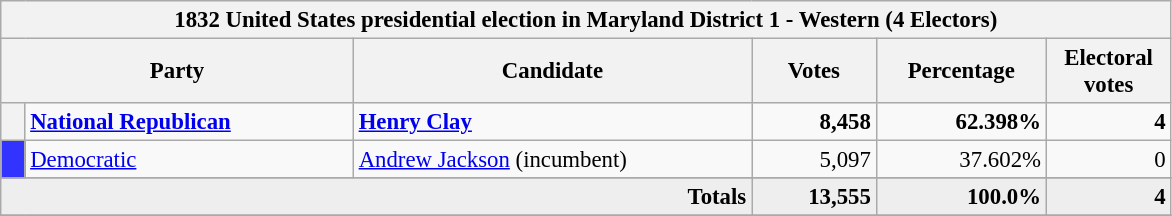<table class="wikitable" style="font-size: 95%;">
<tr>
<th colspan="6">1832 United States presidential election in Maryland District 1 - Western (4 Electors) </th>
</tr>
<tr>
<th colspan="2" style="width: 15em">Party</th>
<th style="width: 17em">Candidate</th>
<th style="width: 5em">Votes</th>
<th style="width: 7em">Percentage</th>
<th style="width: 5em">Electoral votes</th>
</tr>
<tr>
<th></th>
<td style="width: 130px"><strong><a href='#'>National Republican</a></strong></td>
<td><strong><a href='#'>Henry Clay</a></strong></td>
<td align="right"><strong>8,458</strong></td>
<td align="right"><strong>62.398%</strong></td>
<td align="right"><strong>4</strong></td>
</tr>
<tr>
<th style="background-color:#3333FF; width: 3px"></th>
<td style="width: 130px"><a href='#'>Democratic</a></td>
<td><a href='#'>Andrew Jackson</a> (incumbent)</td>
<td align="right">5,097</td>
<td align="right">37.602%</td>
<td align="right">0</td>
</tr>
<tr>
</tr>
<tr bgcolor="#EEEEEE">
<td colspan="3" align="right"><strong>Totals</strong></td>
<td align="right"><strong>13,555</strong></td>
<td align="right"><strong>100.0%</strong></td>
<td align="right"><strong>4</strong></td>
</tr>
<tr>
</tr>
</table>
